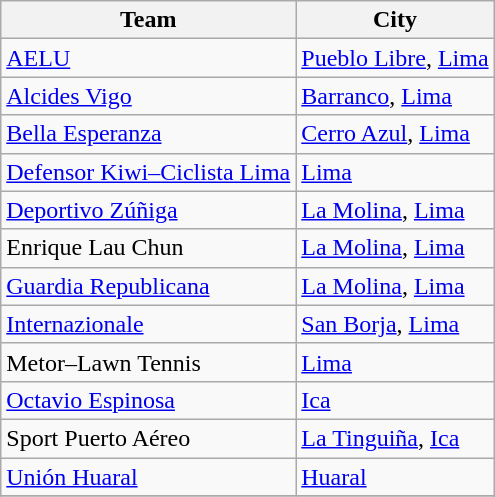<table class="wikitable sortable">
<tr>
<th>Team</th>
<th>City</th>
</tr>
<tr>
<td><a href='#'>AELU</a></td>
<td><a href='#'>Pueblo Libre</a>, <a href='#'>Lima</a></td>
</tr>
<tr>
<td><a href='#'>Alcides Vigo</a></td>
<td><a href='#'>Barranco</a>, <a href='#'>Lima</a></td>
</tr>
<tr>
<td><a href='#'>Bella Esperanza</a></td>
<td><a href='#'>Cerro Azul</a>, <a href='#'>Lima</a></td>
</tr>
<tr>
<td><a href='#'>Defensor Kiwi–Ciclista Lima</a></td>
<td><a href='#'>Lima</a></td>
</tr>
<tr>
<td><a href='#'>Deportivo Zúñiga</a></td>
<td><a href='#'>La Molina</a>, <a href='#'>Lima</a></td>
</tr>
<tr>
<td>Enrique Lau Chun</td>
<td><a href='#'>La Molina</a>, <a href='#'>Lima</a></td>
</tr>
<tr>
<td><a href='#'>Guardia Republicana</a></td>
<td><a href='#'>La Molina</a>, <a href='#'>Lima</a></td>
</tr>
<tr>
<td><a href='#'>Internazionale</a></td>
<td><a href='#'>San Borja</a>, <a href='#'>Lima</a></td>
</tr>
<tr>
<td>Metor–Lawn Tennis</td>
<td><a href='#'>Lima</a></td>
</tr>
<tr>
<td><a href='#'>Octavio Espinosa</a></td>
<td><a href='#'>Ica</a></td>
</tr>
<tr>
<td>Sport Puerto Aéreo</td>
<td><a href='#'>La Tinguiña</a>, <a href='#'>Ica</a></td>
</tr>
<tr>
<td><a href='#'>Unión Huaral</a></td>
<td><a href='#'>Huaral</a></td>
</tr>
<tr>
</tr>
</table>
